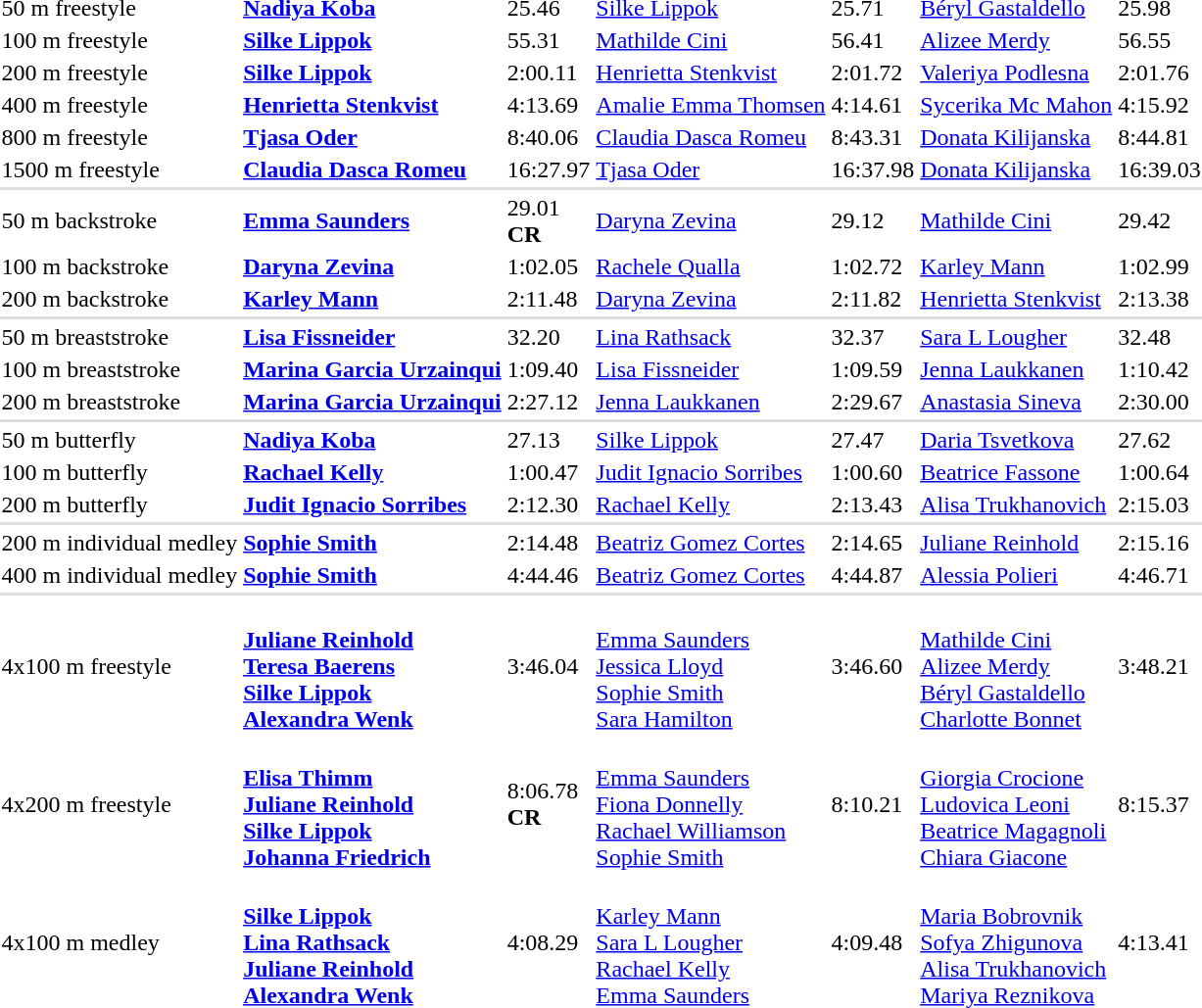<table>
<tr>
<td>50 m freestyle</td>
<td><strong><a href='#'>Nadiya Koba</a><br><small></small></strong></td>
<td>25.46</td>
<td><a href='#'>Silke Lippok</a><br><small></small></td>
<td>25.71</td>
<td><a href='#'>Béryl Gastaldello</a><br><small></small></td>
<td>25.98</td>
</tr>
<tr>
<td>100 m freestyle</td>
<td><strong><a href='#'>Silke Lippok</a><br><small></small></strong></td>
<td>55.31</td>
<td><a href='#'>Mathilde Cini</a><br><small></small></td>
<td>56.41</td>
<td><a href='#'>Alizee Merdy</a><br><small></small></td>
<td>56.55</td>
</tr>
<tr>
<td>200 m freestyle</td>
<td><strong><a href='#'>Silke Lippok  </a><br><small></small></strong></td>
<td>2:00.11</td>
<td><a href='#'>Henrietta Stenkvist</a><br><small></small></td>
<td>2:01.72</td>
<td><a href='#'>Valeriya Podlesna</a><br><small></small></td>
<td>2:01.76</td>
</tr>
<tr>
<td>400 m freestyle</td>
<td><strong><a href='#'>Henrietta Stenkvist </a><br><small></small></strong></td>
<td>4:13.69</td>
<td><a href='#'>Amalie Emma Thomsen</a><br><small></small></td>
<td>4:14.61</td>
<td><a href='#'>Sycerika Mc Mahon </a><br><small></small></td>
<td>4:15.92</td>
</tr>
<tr>
<td>800 m freestyle</td>
<td><strong><a href='#'>Tjasa Oder</a><br><small></small></strong></td>
<td>8:40.06</td>
<td><a href='#'>Claudia Dasca Romeu</a><br><small></small></td>
<td>8:43.31</td>
<td><a href='#'>Donata Kilijanska</a><br><small></small></td>
<td>8:44.81</td>
</tr>
<tr>
<td>1500 m freestyle</td>
<td><strong><a href='#'>Claudia Dasca Romeu</a><br><small></small></strong></td>
<td>16:27.97</td>
<td><a href='#'>Tjasa Oder</a><br><small></small></td>
<td>16:37.98</td>
<td><a href='#'>Donata Kilijanska</a><br><small></small></td>
<td>16:39.03</td>
</tr>
<tr bgcolor=#DDDDDD>
<td colspan=7></td>
</tr>
<tr>
<td>50 m backstroke</td>
<td><strong><a href='#'>Emma Saunders</a><br><small></small></strong></td>
<td>29.01<br><strong>CR</strong></td>
<td><a href='#'>Daryna Zevina</a><br><small></small></td>
<td>29.12</td>
<td><a href='#'>Mathilde Cini</a><br><small></small></td>
<td>29.42</td>
</tr>
<tr>
<td>100 m backstroke</td>
<td><strong><a href='#'>Daryna Zevina</a><br><small></small></strong></td>
<td>1:02.05</td>
<td><a href='#'>Rachele Qualla</a><br><small></small></td>
<td>1:02.72</td>
<td><a href='#'>Karley Mann</a><br><small></small></td>
<td>1:02.99</td>
</tr>
<tr>
<td>200 m backstroke</td>
<td><strong><a href='#'>Karley Mann</a><br><small></small></strong></td>
<td>2:11.48</td>
<td><a href='#'>Daryna Zevina</a><br><small></small></td>
<td>2:11.82</td>
<td><a href='#'>Henrietta Stenkvist</a><br><small></small></td>
<td>2:13.38</td>
</tr>
<tr bgcolor=#DDDDDD>
<td colspan=7></td>
</tr>
<tr>
<td>50 m breaststroke</td>
<td><strong><a href='#'>Lisa Fissneider</a><br><small></small></strong></td>
<td>32.20</td>
<td><a href='#'>Lina Rathsack</a><br><small></small></td>
<td>32.37</td>
<td><a href='#'>Sara L Lougher</a><br><small></small></td>
<td>32.48</td>
</tr>
<tr>
<td>100 m breaststroke</td>
<td><strong><a href='#'>Marina Garcia Urzainqui</a><br><small></small></strong></td>
<td>1:09.40</td>
<td><a href='#'>Lisa Fissneider</a><br><small></small></td>
<td>1:09.59</td>
<td><a href='#'>Jenna Laukkanen</a><br><small></small></td>
<td>1:10.42</td>
</tr>
<tr>
<td>200 m breaststroke</td>
<td><strong><a href='#'>Marina Garcia Urzainqui</a><br><small></small></strong></td>
<td>2:27.12</td>
<td><a href='#'>Jenna Laukkanen</a><br><small></small></td>
<td>2:29.67</td>
<td><a href='#'>Anastasia Sineva</a><br><small></small></td>
<td>2:30.00</td>
</tr>
<tr bgcolor=#DDDDDD>
<td colspan=7></td>
</tr>
<tr>
<td>50 m butterfly</td>
<td><strong><a href='#'>Nadiya Koba</a><br><small></small></strong></td>
<td>27.13</td>
<td><a href='#'>Silke Lippok</a><br><small></small></td>
<td>27.47</td>
<td><a href='#'>Daria Tsvetkova</a><br><small></small></td>
<td>27.62</td>
</tr>
<tr>
<td>100 m butterfly</td>
<td><strong><a href='#'>Rachael Kelly</a><br><small></small></strong></td>
<td>1:00.47</td>
<td><a href='#'>Judit Ignacio Sorribes</a><br><small></small></td>
<td>1:00.60</td>
<td><a href='#'>Beatrice Fassone</a><br><small></small></td>
<td>1:00.64</td>
</tr>
<tr>
<td>200 m butterfly</td>
<td><strong><a href='#'>Judit Ignacio Sorribes</a><br><small></small></strong></td>
<td>2:12.30</td>
<td><a href='#'>Rachael Kelly</a><br><small></small></td>
<td>2:13.43</td>
<td><a href='#'>Alisa Trukhanovich</a><br><small></small></td>
<td>2:15.03</td>
</tr>
<tr bgcolor=#DDDDDD>
<td colspan=7></td>
</tr>
<tr>
<td>200 m individual medley</td>
<td><strong><a href='#'>Sophie Smith</a><br><small></small></strong></td>
<td>2:14.48</td>
<td><a href='#'>Beatriz Gomez Cortes</a><br><small></small></td>
<td>2:14.65</td>
<td><a href='#'>Juliane Reinhold</a><br><small></small></td>
<td>2:15.16</td>
</tr>
<tr>
<td>400 m individual medley</td>
<td><strong><a href='#'>Sophie Smith</a><br><small></small></strong></td>
<td>4:44.46</td>
<td><a href='#'>Beatriz Gomez Cortes</a><br><small></small></td>
<td>4:44.87</td>
<td><a href='#'>Alessia Polieri</a><br><small></small></td>
<td>4:46.71</td>
</tr>
<tr bgcolor=#DDDDDD>
<td colspan=7></td>
</tr>
<tr>
<td>4x100 m freestyle</td>
<td><strong><br><a href='#'>Juliane Reinhold</a><br><a href='#'>Teresa Baerens</a><br><a href='#'>Silke Lippok</a><br><a href='#'>Alexandra Wenk</a></strong></td>
<td>3:46.04</td>
<td><br><a href='#'>Emma Saunders</a><br><a href='#'>Jessica Lloyd</a><br><a href='#'>Sophie Smith</a><br><a href='#'>Sara Hamilton</a></td>
<td>3:46.60</td>
<td><br><a href='#'>Mathilde Cini</a><br><a href='#'>Alizee Merdy</a><br><a href='#'>Béryl Gastaldello</a><br><a href='#'>Charlotte Bonnet</a></td>
<td>3:48.21</td>
</tr>
<tr>
<td>4x200 m freestyle</td>
<td><strong><br><a href='#'>Elisa Thimm</a><br><a href='#'>Juliane Reinhold</a><br><a href='#'>Silke Lippok</a><br><a href='#'>Johanna Friedrich</a></strong></td>
<td>8:06.78<br><strong>CR</strong></td>
<td><br><a href='#'>Emma Saunders</a><br><a href='#'>Fiona Donnelly</a><br><a href='#'>Rachael Williamson</a><br><a href='#'>Sophie Smith</a></td>
<td>8:10.21</td>
<td><br><a href='#'>Giorgia Crocione</a><br><a href='#'>Ludovica Leoni</a><br><a href='#'>Beatrice Magagnoli</a><br><a href='#'>Chiara Giacone</a></td>
<td>8:15.37</td>
</tr>
<tr>
<td>4x100 m medley</td>
<td><strong><br><a href='#'>Silke Lippok</a><br><a href='#'>Lina Rathsack</a><br><a href='#'>Juliane Reinhold</a><br><a href='#'>Alexandra Wenk</a></strong></td>
<td>4:08.29</td>
<td><br><a href='#'>Karley Mann</a><br><a href='#'>Sara L Lougher</a><br><a href='#'>Rachael Kelly</a><br><a href='#'>Emma Saunders</a></td>
<td>4:09.48</td>
<td><br><a href='#'>Maria Bobrovnik</a><br><a href='#'>Sofya Zhigunova</a><br><a href='#'>Alisa Trukhanovich</a><br><a href='#'>Mariya Reznikova</a></td>
<td>4:13.41</td>
</tr>
</table>
